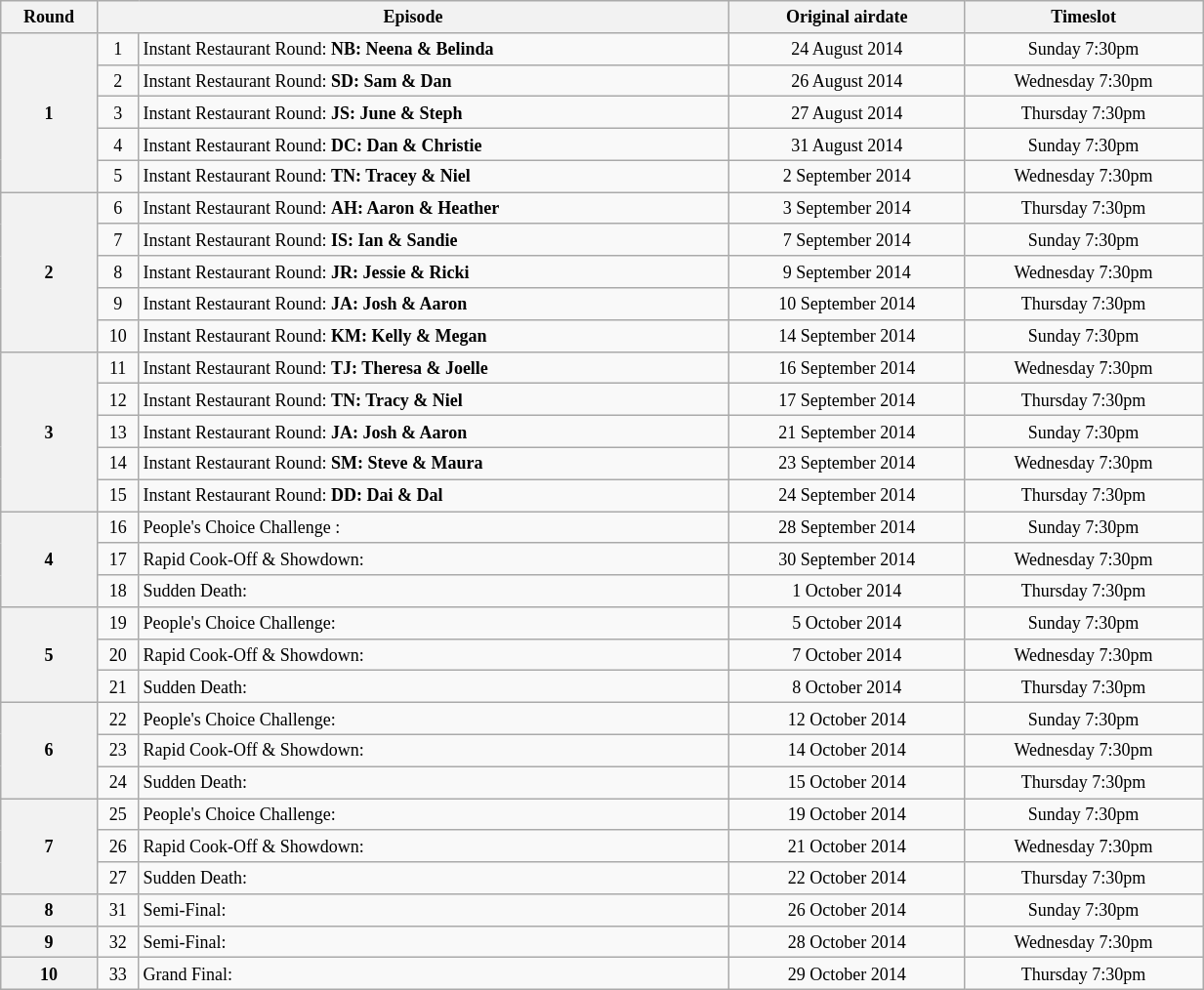<table class="wikitable" style="text-align: center; font-size: 9pt; line-height:16px; width:65%">
<tr>
<th>Round</th>
<th colspan="2">Episode</th>
<th>Original airdate</th>
<th>Timeslot</th>
</tr>
<tr>
<th rowspan="5">1</th>
<td>1</td>
<td scope="row" style="text-align:left">Instant Restaurant Round: <strong>NB: Neena & Belinda</strong></td>
<td>24 August 2014</td>
<td>Sunday 7:30pm</td>
</tr>
<tr>
<td>2</td>
<td scope="row" style="text-align:left">Instant Restaurant Round: <strong>SD: Sam & Dan</strong></td>
<td>26 August  2014</td>
<td>Wednesday 7:30pm</td>
</tr>
<tr>
<td>3</td>
<td scope="row" style="text-align:left">Instant Restaurant Round: <strong>JS: June & Steph</strong></td>
<td>27 August  2014</td>
<td>Thursday 7:30pm</td>
</tr>
<tr>
<td>4</td>
<td scope="row" style="text-align:left">Instant Restaurant Round: <strong>DC: Dan & Christie</strong></td>
<td>31 August  2014</td>
<td>Sunday 7:30pm</td>
</tr>
<tr>
<td>5</td>
<td scope="row" style="text-align:left">Instant Restaurant Round: <strong>TN: Tracey & Niel</strong></td>
<td>2 September 2014</td>
<td>Wednesday 7:30pm</td>
</tr>
<tr>
<th rowspan="5">2</th>
<td>6</td>
<td scope="row" style="text-align:left">Instant Restaurant Round: <strong>AH: Aaron & Heather</strong></td>
<td>3 September 2014</td>
<td>Thursday 7:30pm</td>
</tr>
<tr>
<td>7</td>
<td scope="row" style="text-align:left">Instant Restaurant Round: <strong>IS: Ian & Sandie</strong></td>
<td>7 September 2014</td>
<td>Sunday 7:30pm</td>
</tr>
<tr>
<td>8</td>
<td scope="row" style="text-align:left">Instant Restaurant Round: <strong>JR: Jessie & Ricki</strong></td>
<td>9 September 2014</td>
<td>Wednesday 7:30pm</td>
</tr>
<tr>
<td>9</td>
<td scope="row" style="text-align:left">Instant Restaurant Round: <strong>JA: Josh & Aaron</strong></td>
<td>10 September 2014</td>
<td>Thursday 7:30pm</td>
</tr>
<tr>
<td>10</td>
<td scope="row" style="text-align:left">Instant Restaurant Round: <strong>KM: Kelly & Megan</strong></td>
<td>14 September 2014</td>
<td>Sunday 7:30pm</td>
</tr>
<tr>
<th rowspan="5">3</th>
<td>11</td>
<td scope="row" style="text-align:left">Instant Restaurant Round: <strong>TJ: Theresa & Joelle</strong></td>
<td>16 September 2014</td>
<td>Wednesday 7:30pm</td>
</tr>
<tr>
<td>12</td>
<td scope="row" style="text-align:left">Instant Restaurant Round: <strong>TN: Tracy & Niel</strong></td>
<td>17 September 2014</td>
<td>Thursday 7:30pm</td>
</tr>
<tr>
<td>13</td>
<td scope="row" style="text-align:left">Instant Restaurant Round: <strong>JA: Josh & Aaron</strong></td>
<td>21 September 2014</td>
<td>Sunday 7:30pm</td>
</tr>
<tr>
<td>14</td>
<td scope="row" style="text-align:left">Instant Restaurant Round: <strong>SM: Steve & Maura</strong></td>
<td>23 September 2014</td>
<td>Wednesday 7:30pm</td>
</tr>
<tr>
<td>15</td>
<td scope="row" style="text-align:left">Instant Restaurant Round: <strong>DD: Dai & Dal</strong></td>
<td>24 September 2014</td>
<td>Thursday 7:30pm</td>
</tr>
<tr>
<th rowspan="3">4</th>
<td>16</td>
<td scope="row" style="text-align:left">People's Choice Challenge :</td>
<td>28 September 2014</td>
<td>Sunday 7:30pm</td>
</tr>
<tr>
<td>17</td>
<td scope="row" style="text-align:left">Rapid Cook-Off & Showdown:</td>
<td>30 September 2014</td>
<td>Wednesday 7:30pm</td>
</tr>
<tr>
<td>18</td>
<td scope="row" style="text-align:left">Sudden Death:</td>
<td>1 October 2014</td>
<td>Thursday 7:30pm</td>
</tr>
<tr>
<th rowspan="3">5</th>
<td>19</td>
<td scope="row" style="text-align:left">People's Choice Challenge:</td>
<td>5 October 2014</td>
<td>Sunday 7:30pm</td>
</tr>
<tr>
<td>20</td>
<td scope="row" style="text-align:left">Rapid Cook-Off & Showdown:</td>
<td>7 October 2014</td>
<td>Wednesday 7:30pm</td>
</tr>
<tr>
<td>21</td>
<td scope="row" style="text-align:left">Sudden Death:</td>
<td>8 October 2014</td>
<td>Thursday 7:30pm</td>
</tr>
<tr>
<th rowspan="3">6</th>
<td>22</td>
<td scope="row" style="text-align:left">People's Choice Challenge:</td>
<td>12 October 2014</td>
<td>Sunday 7:30pm</td>
</tr>
<tr>
<td>23</td>
<td scope="row" style="text-align:left">Rapid Cook-Off & Showdown:</td>
<td>14 October 2014</td>
<td>Wednesday 7:30pm</td>
</tr>
<tr>
<td>24</td>
<td scope="row" style="text-align:left">Sudden Death:</td>
<td>15 October 2014</td>
<td>Thursday 7:30pm</td>
</tr>
<tr>
<th rowspan="3">7</th>
<td>25</td>
<td scope="row" style="text-align:left">People's Choice Challenge:</td>
<td>19 October 2014</td>
<td>Sunday 7:30pm</td>
</tr>
<tr>
<td>26</td>
<td scope="row" style="text-align:left">Rapid Cook-Off & Showdown:</td>
<td>21 October 2014</td>
<td>Wednesday 7:30pm</td>
</tr>
<tr>
<td>27</td>
<td scope="row" style="text-align:left">Sudden Death:</td>
<td>22 October 2014</td>
<td>Thursday 7:30pm</td>
</tr>
<tr>
<th>8</th>
<td>31</td>
<td scope="row" style="text-align:left">Semi-Final:</td>
<td>26 October 2014</td>
<td>Sunday 7:30pm</td>
</tr>
<tr>
<th>9</th>
<td>32</td>
<td scope="row" style="text-align:left">Semi-Final:</td>
<td>28 October 2014</td>
<td>Wednesday 7:30pm</td>
</tr>
<tr>
<th>10</th>
<td>33</td>
<td scope="row" style="text-align:left">Grand Final:</td>
<td>29 October 2014</td>
<td>Thursday 7:30pm</td>
</tr>
</table>
